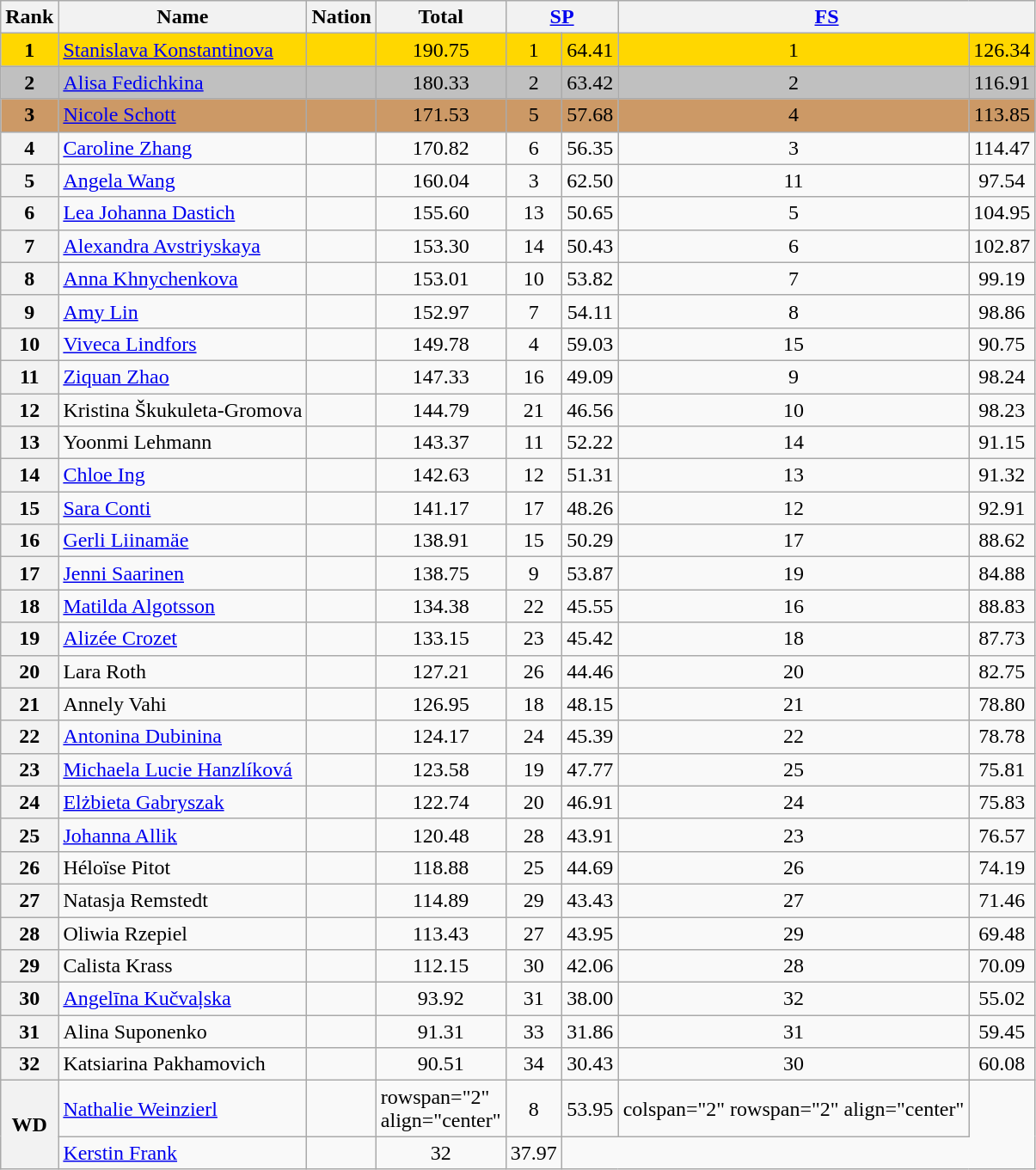<table class="wikitable sortable">
<tr>
<th>Rank</th>
<th>Name</th>
<th>Nation</th>
<th width="80px">Total</th>
<th colspan="2" width="80px"><a href='#'>SP</a></th>
<th colspan="2" width="80px"><a href='#'>FS</a></th>
</tr>
<tr bgcolor="gold">
<td align="center"><strong>1</strong></td>
<td><a href='#'>Stanislava Konstantinova</a></td>
<td></td>
<td align="center">190.75</td>
<td align="center">1</td>
<td align="center">64.41</td>
<td align="center">1</td>
<td align="center">126.34</td>
</tr>
<tr bgcolor="silver">
<td align="center"><strong>2</strong></td>
<td><a href='#'>Alisa Fedichkina</a></td>
<td></td>
<td align="center">180.33</td>
<td align="center">2</td>
<td align="center">63.42</td>
<td align="center">2</td>
<td align="center">116.91</td>
</tr>
<tr bgcolor="cc9966">
<td align="center"><strong>3</strong></td>
<td><a href='#'>Nicole Schott</a></td>
<td></td>
<td align="center">171.53</td>
<td align="center">5</td>
<td align="center">57.68</td>
<td align="center">4</td>
<td align="center">113.85</td>
</tr>
<tr>
<th>4</th>
<td><a href='#'>Caroline Zhang</a></td>
<td></td>
<td align="center">170.82</td>
<td align="center">6</td>
<td align="center">56.35</td>
<td align="center">3</td>
<td align="center">114.47</td>
</tr>
<tr>
<th>5</th>
<td><a href='#'>Angela Wang</a></td>
<td></td>
<td align="center">160.04</td>
<td align="center">3</td>
<td align="center">62.50</td>
<td align="center">11</td>
<td align="center">97.54</td>
</tr>
<tr>
<th>6</th>
<td><a href='#'>Lea Johanna Dastich</a></td>
<td></td>
<td align="center">155.60</td>
<td align="center">13</td>
<td align="center">50.65</td>
<td align="center">5</td>
<td align="center">104.95</td>
</tr>
<tr>
<th>7</th>
<td><a href='#'>Alexandra Avstriyskaya</a></td>
<td></td>
<td align="center">153.30</td>
<td align="center">14</td>
<td align="center">50.43</td>
<td align="center">6</td>
<td align="center">102.87</td>
</tr>
<tr>
<th>8</th>
<td><a href='#'>Anna Khnychenkova</a></td>
<td></td>
<td align="center">153.01</td>
<td align="center">10</td>
<td align="center">53.82</td>
<td align="center">7</td>
<td align="center">99.19</td>
</tr>
<tr>
<th>9</th>
<td><a href='#'>Amy Lin</a></td>
<td></td>
<td align="center">152.97</td>
<td align="center">7</td>
<td align="center">54.11</td>
<td align="center">8</td>
<td align="center">98.86</td>
</tr>
<tr>
<th>10</th>
<td><a href='#'>Viveca Lindfors</a></td>
<td></td>
<td align="center">149.78</td>
<td align="center">4</td>
<td align="center">59.03</td>
<td align="center">15</td>
<td align="center">90.75</td>
</tr>
<tr>
<th>11</th>
<td><a href='#'>Ziquan Zhao</a></td>
<td></td>
<td align="center">147.33</td>
<td align="center">16</td>
<td align="center">49.09</td>
<td align="center">9</td>
<td align="center">98.24</td>
</tr>
<tr>
<th>12</th>
<td>Kristina Škukuleta-Gromova</td>
<td></td>
<td align="center">144.79</td>
<td align="center">21</td>
<td align="center">46.56</td>
<td align="center">10</td>
<td align="center">98.23</td>
</tr>
<tr>
<th>13</th>
<td>Yoonmi Lehmann</td>
<td></td>
<td align="center">143.37</td>
<td align="center">11</td>
<td align="center">52.22</td>
<td align="center">14</td>
<td align="center">91.15</td>
</tr>
<tr>
<th>14</th>
<td><a href='#'>Chloe Ing</a></td>
<td></td>
<td align="center">142.63</td>
<td align="center">12</td>
<td align="center">51.31</td>
<td align="center">13</td>
<td align="center">91.32</td>
</tr>
<tr>
<th>15</th>
<td><a href='#'>Sara Conti</a></td>
<td></td>
<td align="center">141.17</td>
<td align="center">17</td>
<td align="center">48.26</td>
<td align="center">12</td>
<td align="center">92.91</td>
</tr>
<tr>
<th>16</th>
<td><a href='#'>Gerli Liinamäe</a></td>
<td></td>
<td align="center">138.91</td>
<td align="center">15</td>
<td align="center">50.29</td>
<td align="center">17</td>
<td align="center">88.62</td>
</tr>
<tr>
<th>17</th>
<td><a href='#'>Jenni Saarinen</a></td>
<td></td>
<td align="center">138.75</td>
<td align="center">9</td>
<td align="center">53.87</td>
<td align="center">19</td>
<td align="center">84.88</td>
</tr>
<tr>
<th>18</th>
<td><a href='#'>Matilda Algotsson</a></td>
<td></td>
<td align="center">134.38</td>
<td align="center">22</td>
<td align="center">45.55</td>
<td align="center">16</td>
<td align="center">88.83</td>
</tr>
<tr>
<th>19</th>
<td><a href='#'>Alizée Crozet</a></td>
<td></td>
<td align="center">133.15</td>
<td align="center">23</td>
<td align="center">45.42</td>
<td align="center">18</td>
<td align="center">87.73</td>
</tr>
<tr>
<th>20</th>
<td>Lara Roth</td>
<td></td>
<td align="center">127.21</td>
<td align="center">26</td>
<td align="center">44.46</td>
<td align="center">20</td>
<td align="center">82.75</td>
</tr>
<tr>
<th>21</th>
<td>Annely Vahi</td>
<td></td>
<td align="center">126.95</td>
<td align="center">18</td>
<td align="center">48.15</td>
<td align="center">21</td>
<td align="center">78.80</td>
</tr>
<tr>
<th>22</th>
<td><a href='#'>Antonina Dubinina</a></td>
<td></td>
<td align="center">124.17</td>
<td align="center">24</td>
<td align="center">45.39</td>
<td align="center">22</td>
<td align="center">78.78</td>
</tr>
<tr>
<th>23</th>
<td><a href='#'>Michaela Lucie Hanzlíková</a></td>
<td></td>
<td align="center">123.58</td>
<td align="center">19</td>
<td align="center">47.77</td>
<td align="center">25</td>
<td align="center">75.81</td>
</tr>
<tr>
<th>24</th>
<td><a href='#'>Elżbieta Gabryszak</a></td>
<td></td>
<td align="center">122.74</td>
<td align="center">20</td>
<td align="center">46.91</td>
<td align="center">24</td>
<td align="center">75.83</td>
</tr>
<tr>
<th>25</th>
<td><a href='#'>Johanna Allik</a></td>
<td></td>
<td align="center">120.48</td>
<td align="center">28</td>
<td align="center">43.91</td>
<td align="center">23</td>
<td align="center">76.57</td>
</tr>
<tr>
<th>26</th>
<td>Héloïse Pitot</td>
<td></td>
<td align="center">118.88</td>
<td align="center">25</td>
<td align="center">44.69</td>
<td align="center">26</td>
<td align="center">74.19</td>
</tr>
<tr>
<th>27</th>
<td>Natasja Remstedt</td>
<td></td>
<td align="center">114.89</td>
<td align="center">29</td>
<td align="center">43.43</td>
<td align="center">27</td>
<td align="center">71.46</td>
</tr>
<tr>
<th>28</th>
<td>Oliwia Rzepiel</td>
<td></td>
<td align="center">113.43</td>
<td align="center">27</td>
<td align="center">43.95</td>
<td align="center">29</td>
<td align="center">69.48</td>
</tr>
<tr>
<th>29</th>
<td>Calista Krass</td>
<td></td>
<td align="center">112.15</td>
<td align="center">30</td>
<td align="center">42.06</td>
<td align="center">28</td>
<td align="center">70.09</td>
</tr>
<tr>
<th>30</th>
<td><a href='#'>Angelīna Kučvaļska</a></td>
<td></td>
<td align="center">93.92</td>
<td align="center">31</td>
<td align="center">38.00</td>
<td align="center">32</td>
<td align="center">55.02</td>
</tr>
<tr>
<th>31</th>
<td>Alina Suponenko</td>
<td></td>
<td align="center">91.31</td>
<td align="center">33</td>
<td align="center">31.86</td>
<td align="center">31</td>
<td align="center">59.45</td>
</tr>
<tr>
<th>32</th>
<td>Katsiarina Pakhamovich</td>
<td></td>
<td align="center">90.51</td>
<td align="center">34</td>
<td align="center">30.43</td>
<td align="center">30</td>
<td align="center">60.08</td>
</tr>
<tr>
<th rowspan="2">WD</th>
<td><a href='#'>Nathalie Weinzierl</a></td>
<td></td>
<td>rowspan="2" align="center" </td>
<td align="center">8</td>
<td align="center">53.95</td>
<td>colspan="2" rowspan="2" align="center" </td>
</tr>
<tr>
<td><a href='#'>Kerstin Frank</a></td>
<td></td>
<td align="center">32</td>
<td align="center">37.97</td>
</tr>
</table>
